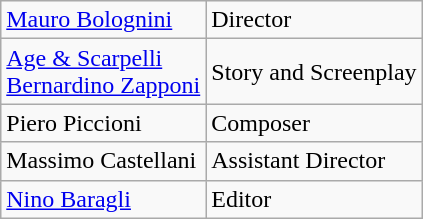<table class="wikitable">
<tr>
<td><a href='#'>Mauro Bolognini</a></td>
<td>Director</td>
</tr>
<tr>
<td><a href='#'>Age & Scarpelli</a><br><a href='#'>Bernardino Zapponi</a></td>
<td>Story and Screenplay</td>
</tr>
<tr>
<td>Piero Piccioni</td>
<td>Composer</td>
</tr>
<tr>
<td>Massimo Castellani</td>
<td>Assistant Director</td>
</tr>
<tr>
<td><a href='#'>Nino Baragli</a></td>
<td>Editor</td>
</tr>
</table>
